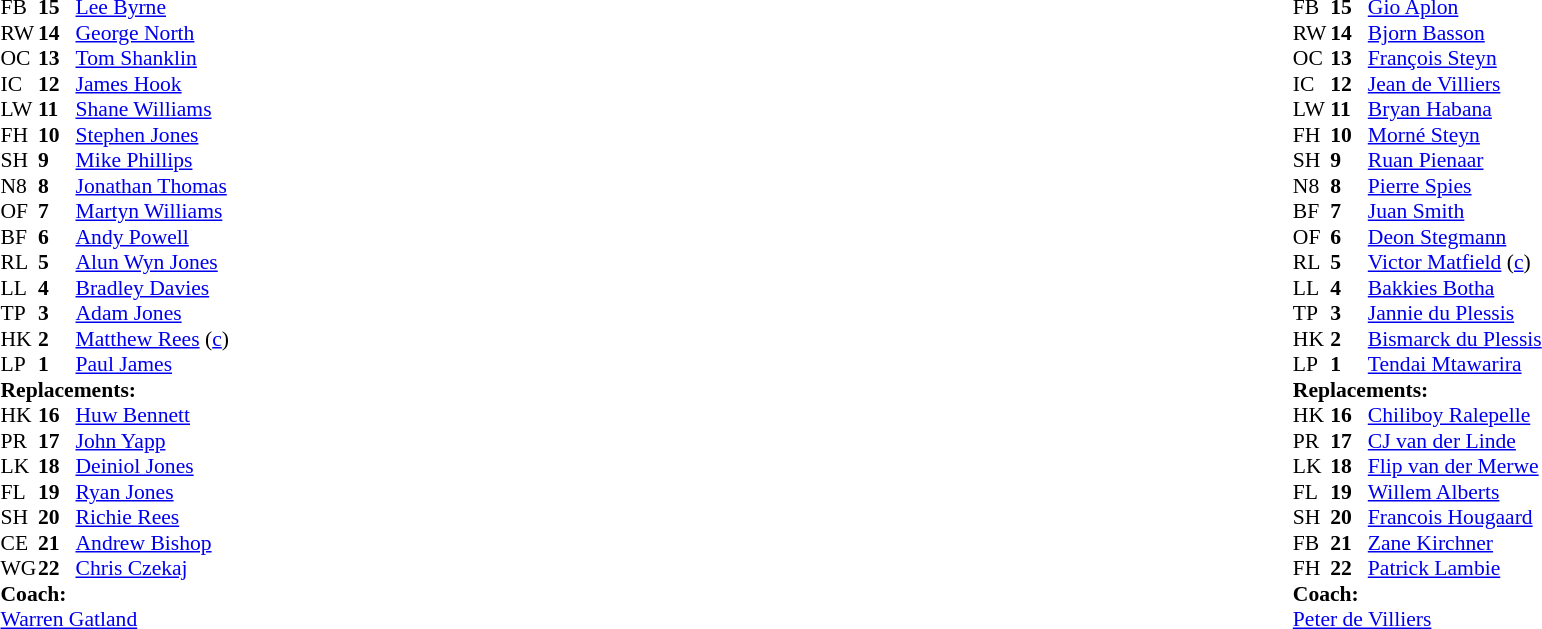<table width="100%">
<tr>
<td valign="top" width="50%"><br><table style="font-size: 90%" cellspacing="0" cellpadding="0">
<tr>
<th width="25"></th>
<th width="25"></th>
</tr>
<tr>
<td>FB</td>
<td><strong>15</strong></td>
<td><a href='#'>Lee Byrne</a></td>
</tr>
<tr>
<td>RW</td>
<td><strong>14</strong></td>
<td><a href='#'>George North</a></td>
</tr>
<tr>
<td>OC</td>
<td><strong>13</strong></td>
<td><a href='#'>Tom Shanklin</a></td>
</tr>
<tr>
<td>IC</td>
<td><strong>12</strong></td>
<td><a href='#'>James Hook</a></td>
</tr>
<tr>
<td>LW</td>
<td><strong>11</strong></td>
<td><a href='#'>Shane Williams</a></td>
<td></td>
</tr>
<tr>
<td>FH</td>
<td><strong>10</strong></td>
<td><a href='#'>Stephen Jones</a></td>
</tr>
<tr>
<td>SH</td>
<td><strong>9</strong></td>
<td><a href='#'>Mike Phillips</a></td>
</tr>
<tr>
<td>N8</td>
<td><strong>8</strong></td>
<td><a href='#'>Jonathan Thomas</a></td>
</tr>
<tr>
<td>OF</td>
<td><strong>7</strong></td>
<td><a href='#'>Martyn Williams</a></td>
</tr>
<tr>
<td>BF</td>
<td><strong>6</strong></td>
<td><a href='#'>Andy Powell</a></td>
<td></td>
</tr>
<tr>
<td>RL</td>
<td><strong>5</strong></td>
<td><a href='#'>Alun Wyn Jones</a></td>
<td></td>
</tr>
<tr>
<td>LL</td>
<td><strong>4</strong></td>
<td><a href='#'>Bradley Davies</a></td>
</tr>
<tr>
<td>TP</td>
<td><strong>3</strong></td>
<td><a href='#'>Adam Jones</a></td>
</tr>
<tr>
<td>HK</td>
<td><strong>2</strong></td>
<td><a href='#'>Matthew Rees</a> (<a href='#'>c</a>)</td>
<td></td>
</tr>
<tr>
<td>LP</td>
<td><strong>1</strong></td>
<td><a href='#'>Paul James</a></td>
<td></td>
</tr>
<tr>
<td colspan="4"><strong>Replacements:</strong></td>
</tr>
<tr>
<td>HK</td>
<td><strong>16</strong></td>
<td><a href='#'>Huw Bennett</a></td>
<td></td>
</tr>
<tr>
<td>PR</td>
<td><strong>17</strong></td>
<td><a href='#'>John Yapp</a></td>
<td></td>
</tr>
<tr>
<td>LK</td>
<td><strong>18</strong></td>
<td><a href='#'>Deiniol Jones</a></td>
<td></td>
</tr>
<tr>
<td>FL</td>
<td><strong>19</strong></td>
<td><a href='#'>Ryan Jones</a></td>
<td></td>
</tr>
<tr>
<td>SH</td>
<td><strong>20</strong></td>
<td><a href='#'>Richie Rees</a></td>
</tr>
<tr>
<td>CE</td>
<td><strong>21</strong></td>
<td><a href='#'>Andrew Bishop</a></td>
</tr>
<tr>
<td>WG</td>
<td><strong>22</strong></td>
<td><a href='#'>Chris Czekaj</a></td>
<td></td>
</tr>
<tr>
<td colspan="4"><strong>Coach:</strong></td>
</tr>
<tr>
<td colspan="4"> <a href='#'>Warren Gatland</a></td>
</tr>
</table>
</td>
<td valign="top" width="50%"><br><table style="font-size: 90%" cellspacing="0" cellpadding="0" align="center">
<tr>
<th width="25"></th>
<th width="25"></th>
</tr>
<tr>
<td>FB</td>
<td><strong>15</strong></td>
<td><a href='#'>Gio Aplon</a></td>
</tr>
<tr>
<td>RW</td>
<td><strong>14</strong></td>
<td><a href='#'>Bjorn Basson</a></td>
</tr>
<tr>
<td>OC</td>
<td><strong>13</strong></td>
<td><a href='#'>François Steyn</a></td>
</tr>
<tr>
<td>IC</td>
<td><strong>12</strong></td>
<td><a href='#'>Jean de Villiers</a></td>
</tr>
<tr>
<td>LW</td>
<td><strong>11</strong></td>
<td><a href='#'>Bryan Habana</a></td>
<td></td>
</tr>
<tr>
<td>FH</td>
<td><strong>10</strong></td>
<td><a href='#'>Morné Steyn</a></td>
<td></td>
</tr>
<tr>
<td>SH</td>
<td><strong>9</strong></td>
<td><a href='#'>Ruan Pienaar</a></td>
<td></td>
</tr>
<tr>
<td>N8</td>
<td><strong>8</strong></td>
<td><a href='#'>Pierre Spies</a></td>
</tr>
<tr>
<td>BF</td>
<td><strong>7</strong></td>
<td><a href='#'>Juan Smith</a></td>
</tr>
<tr>
<td>OF</td>
<td><strong>6</strong></td>
<td><a href='#'>Deon Stegmann</a></td>
<td></td>
</tr>
<tr>
<td>RL</td>
<td><strong>5</strong></td>
<td><a href='#'>Victor Matfield</a> (<a href='#'>c</a>)</td>
</tr>
<tr>
<td>LL</td>
<td><strong>4</strong></td>
<td><a href='#'>Bakkies Botha</a></td>
</tr>
<tr>
<td>TP</td>
<td><strong>3</strong></td>
<td><a href='#'>Jannie du Plessis</a></td>
<td></td>
</tr>
<tr>
<td>HK</td>
<td><strong>2</strong></td>
<td><a href='#'>Bismarck du Plessis</a></td>
<td></td>
</tr>
<tr>
<td>LP</td>
<td><strong>1</strong></td>
<td><a href='#'>Tendai Mtawarira</a></td>
</tr>
<tr>
<td colspan="4"><strong>Replacements:</strong></td>
</tr>
<tr>
<td>HK</td>
<td><strong>16</strong></td>
<td><a href='#'>Chiliboy Ralepelle</a></td>
<td></td>
</tr>
<tr>
<td>PR</td>
<td><strong>17</strong></td>
<td><a href='#'>CJ van der Linde</a></td>
<td></td>
</tr>
<tr>
<td>LK</td>
<td><strong>18</strong></td>
<td><a href='#'>Flip van der Merwe</a></td>
</tr>
<tr>
<td>FL</td>
<td><strong>19</strong></td>
<td><a href='#'>Willem Alberts</a></td>
<td></td>
</tr>
<tr>
<td>SH</td>
<td><strong>20</strong></td>
<td><a href='#'>Francois Hougaard</a></td>
<td></td>
</tr>
<tr>
<td>FB</td>
<td><strong>21</strong></td>
<td><a href='#'>Zane Kirchner</a></td>
<td></td>
</tr>
<tr>
<td>FH</td>
<td><strong>22</strong></td>
<td><a href='#'>Patrick Lambie</a></td>
<td></td>
</tr>
<tr>
<td colspan="4"><strong>Coach:</strong></td>
</tr>
<tr>
<td colspan="4"> <a href='#'>Peter de Villiers</a></td>
</tr>
</table>
</td>
</tr>
</table>
